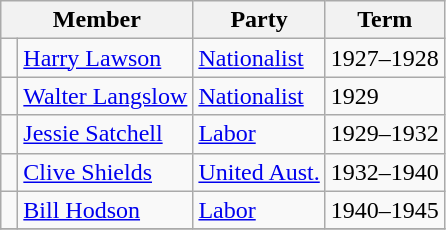<table class="wikitable">
<tr>
<th colspan="2">Member</th>
<th>Party</th>
<th>Term</th>
</tr>
<tr>
<td> </td>
<td><a href='#'>Harry Lawson</a></td>
<td><a href='#'>Nationalist</a></td>
<td>1927–1928</td>
</tr>
<tr>
<td> </td>
<td><a href='#'>Walter Langslow</a></td>
<td><a href='#'>Nationalist</a></td>
<td>1929</td>
</tr>
<tr>
<td> </td>
<td><a href='#'>Jessie Satchell</a></td>
<td><a href='#'>Labor</a></td>
<td>1929–1932</td>
</tr>
<tr>
<td> </td>
<td><a href='#'>Clive Shields</a></td>
<td><a href='#'>United Aust.</a></td>
<td>1932–1940</td>
</tr>
<tr>
<td> </td>
<td><a href='#'>Bill Hodson</a></td>
<td><a href='#'>Labor</a></td>
<td>1940–1945</td>
</tr>
<tr>
</tr>
</table>
